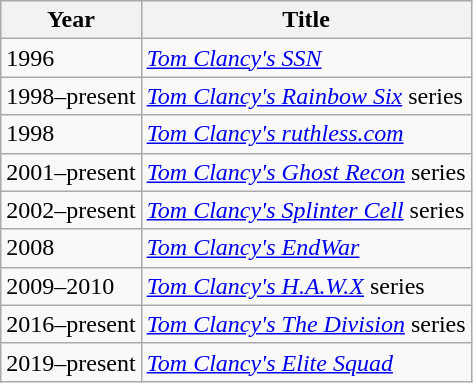<table class="wikitable">
<tr>
<th>Year</th>
<th>Title</th>
</tr>
<tr>
<td>1996</td>
<td><em><a href='#'>Tom Clancy's SSN</a></em></td>
</tr>
<tr>
<td>1998–present</td>
<td><em><a href='#'>Tom Clancy's Rainbow Six</a></em> series</td>
</tr>
<tr>
<td>1998</td>
<td><em><a href='#'>Tom Clancy's ruthless.com</a></em></td>
</tr>
<tr>
<td>2001–present</td>
<td><em><a href='#'>Tom Clancy's Ghost Recon</a></em> series</td>
</tr>
<tr>
<td>2002–present</td>
<td><em><a href='#'>Tom Clancy's Splinter Cell</a></em> series</td>
</tr>
<tr>
<td>2008</td>
<td><em><a href='#'>Tom Clancy's EndWar</a></em></td>
</tr>
<tr>
<td>2009–2010</td>
<td><em><a href='#'>Tom Clancy's H.A.W.X</a></em> series</td>
</tr>
<tr>
<td>2016–present</td>
<td><em><a href='#'>Tom Clancy's The Division</a></em> series</td>
</tr>
<tr>
<td>2019–present</td>
<td><em><a href='#'>Tom Clancy's Elite Squad</a></em></td>
</tr>
</table>
